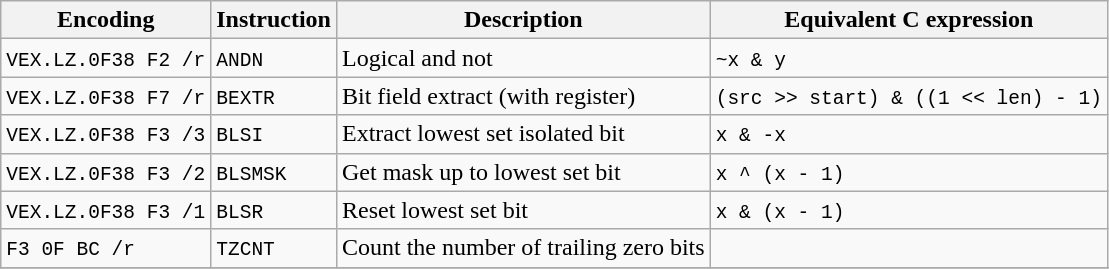<table class="wikitable">
<tr>
<th>Encoding</th>
<th>Instruction</th>
<th>Description</th>
<th>Equivalent C expression</th>
</tr>
<tr>
<td><code>VEX.LZ.0F38 F2 /r</code></td>
<td><code>ANDN</code></td>
<td>Logical and not</td>
<td><code>~x & y</code></td>
</tr>
<tr>
<td><code>VEX.LZ.0F38 F7 /r</code></td>
<td><code>BEXTR</code></td>
<td>Bit field extract (with register)</td>
<td><code>(src >> start) & ((1 << len) - 1)</code></td>
</tr>
<tr>
<td><code>VEX.LZ.0F38 F3 /3</code></td>
<td><code>BLSI</code></td>
<td>Extract lowest set isolated bit</td>
<td><code>x & -x</code></td>
</tr>
<tr>
<td><code>VEX.LZ.0F38 F3 /2</code></td>
<td><code>BLSMSK</code></td>
<td>Get mask up to lowest set bit</td>
<td><code>x ^ (x - 1)</code></td>
</tr>
<tr>
<td><code>VEX.LZ.0F38 F3 /1</code></td>
<td><code>BLSR</code></td>
<td>Reset lowest set bit</td>
<td><code>x & (x - 1)</code></td>
</tr>
<tr>
<td><code>F3 0F BC /r</code></td>
<td><code>TZCNT</code></td>
<td>Count the number of trailing zero bits</td>
<td></td>
</tr>
<tr>
</tr>
</table>
